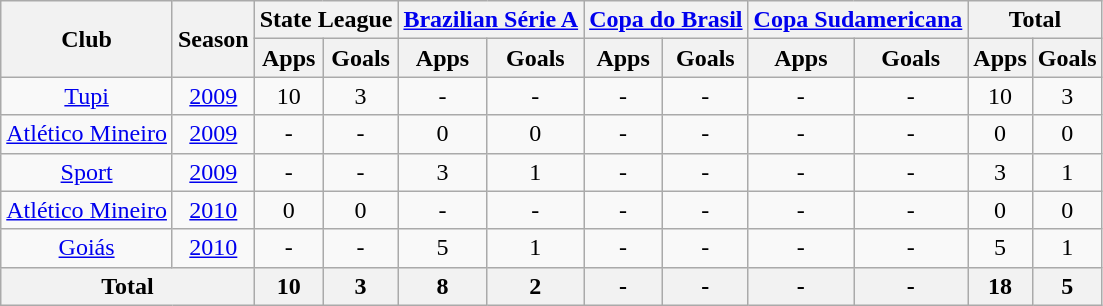<table class="wikitable" style="text-align: center;">
<tr>
<th rowspan="2">Club</th>
<th rowspan="2">Season</th>
<th colspan="2">State League</th>
<th colspan="2"><a href='#'>Brazilian Série A</a></th>
<th colspan="2"><a href='#'>Copa do Brasil</a></th>
<th colspan="2"><a href='#'>Copa Sudamericana</a></th>
<th colspan="2">Total</th>
</tr>
<tr>
<th>Apps</th>
<th>Goals</th>
<th>Apps</th>
<th>Goals</th>
<th>Apps</th>
<th>Goals</th>
<th>Apps</th>
<th>Goals</th>
<th>Apps</th>
<th>Goals</th>
</tr>
<tr>
<td rowspan="1" valign="center"><a href='#'>Tupi</a></td>
<td><a href='#'>2009</a></td>
<td>10</td>
<td>3</td>
<td>-</td>
<td>-</td>
<td>-</td>
<td>-</td>
<td>-</td>
<td>-</td>
<td>10</td>
<td>3</td>
</tr>
<tr>
<td rowspan="1" valign="center"><a href='#'>Atlético Mineiro</a></td>
<td><a href='#'>2009</a></td>
<td>-</td>
<td>-</td>
<td>0</td>
<td>0</td>
<td>-</td>
<td>-</td>
<td>-</td>
<td>-</td>
<td>0</td>
<td>0</td>
</tr>
<tr>
<td rowspan="1" valign="center"><a href='#'>Sport</a></td>
<td><a href='#'>2009</a></td>
<td>-</td>
<td>-</td>
<td>3</td>
<td>1</td>
<td>-</td>
<td>-</td>
<td>-</td>
<td>-</td>
<td>3</td>
<td>1</td>
</tr>
<tr>
<td rowspan="1" valign="center"><a href='#'>Atlético Mineiro</a></td>
<td><a href='#'>2010</a></td>
<td>0</td>
<td>0</td>
<td>-</td>
<td>-</td>
<td>-</td>
<td>-</td>
<td>-</td>
<td>-</td>
<td>0</td>
<td>0</td>
</tr>
<tr>
<td rowspan="1" valign="center"><a href='#'>Goiás</a></td>
<td><a href='#'>2010</a></td>
<td>-</td>
<td>-</td>
<td>5</td>
<td>1</td>
<td>-</td>
<td>-</td>
<td>-</td>
<td>-</td>
<td>5</td>
<td>1</td>
</tr>
<tr>
<th colspan="2"><strong>Total</strong></th>
<th>10</th>
<th>3</th>
<th>8</th>
<th>2</th>
<th>-</th>
<th>-</th>
<th>-</th>
<th>-</th>
<th>18</th>
<th>5</th>
</tr>
</table>
